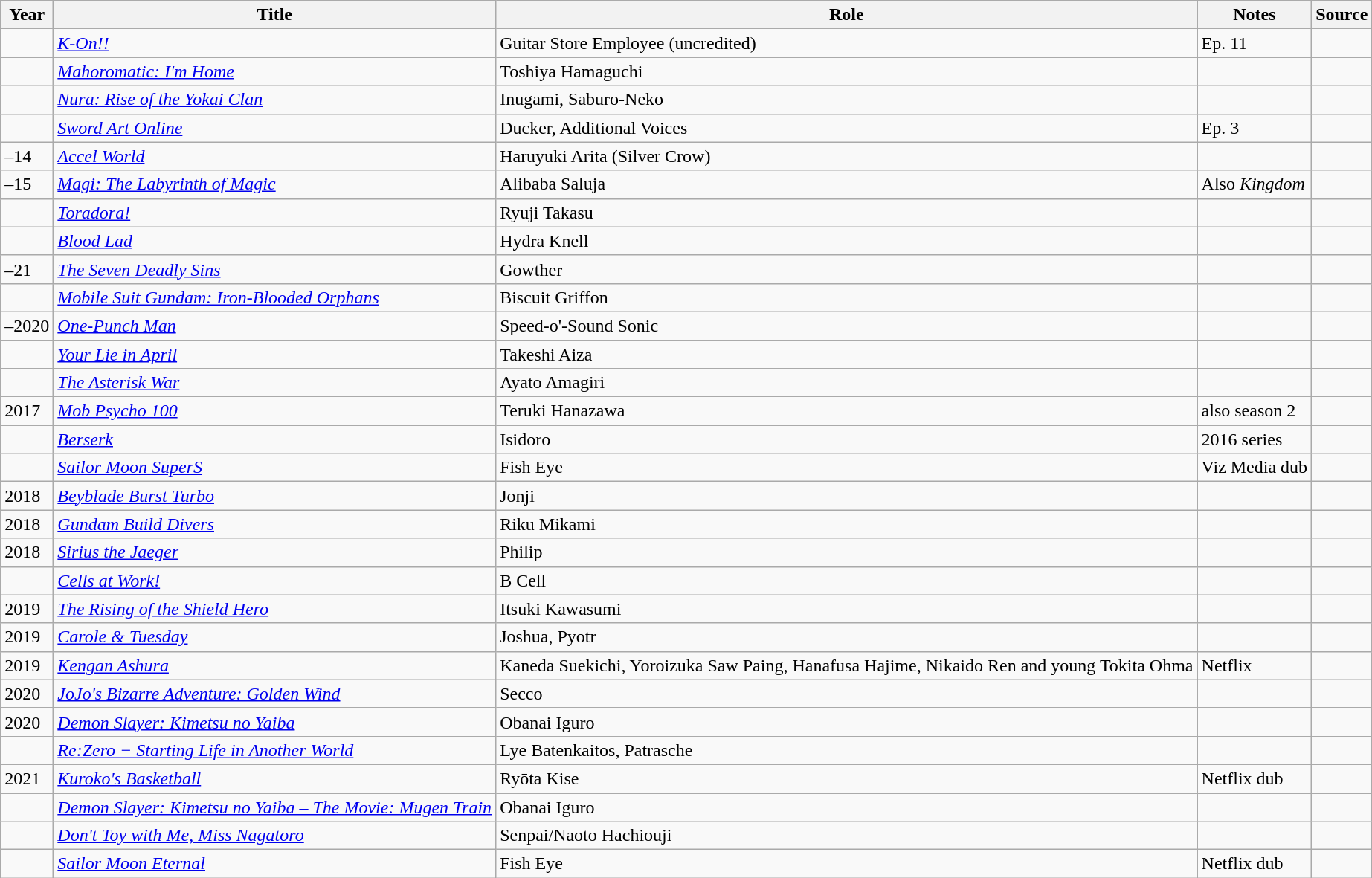<table class="wikitable sortable plainrowheaders">
<tr>
<th>Year</th>
<th>Title</th>
<th>Role</th>
<th>Notes</th>
<th>Source</th>
</tr>
<tr>
<td></td>
<td><em><a href='#'>K-On!!</a></em></td>
<td>Guitar Store Employee (uncredited)</td>
<td>Ep. 11</td>
<td></td>
</tr>
<tr>
<td></td>
<td><em><a href='#'>Mahoromatic: I'm Home</a></em></td>
<td>Toshiya Hamaguchi</td>
<td></td>
<td></td>
</tr>
<tr>
<td></td>
<td><em><a href='#'>Nura: Rise of the Yokai Clan</a></em></td>
<td>Inugami, Saburo-Neko</td>
<td></td>
<td></td>
</tr>
<tr>
<td></td>
<td><em><a href='#'>Sword Art Online</a></em></td>
<td>Ducker, Additional Voices</td>
<td>Ep. 3</td>
<td></td>
</tr>
<tr>
<td>–14</td>
<td><em><a href='#'>Accel World</a></em></td>
<td>Haruyuki Arita (Silver Crow)</td>
<td></td>
<td></td>
</tr>
<tr>
<td>–15</td>
<td><em><a href='#'>Magi: The Labyrinth of Magic</a></em></td>
<td>Alibaba Saluja</td>
<td>Also <em>Kingdom</em></td>
<td></td>
</tr>
<tr>
<td></td>
<td><em><a href='#'>Toradora!</a></em></td>
<td>Ryuji Takasu</td>
<td></td>
<td></td>
</tr>
<tr>
<td></td>
<td><em><a href='#'>Blood Lad</a></em></td>
<td>Hydra Knell</td>
<td></td>
<td></td>
</tr>
<tr>
<td>–21</td>
<td><em><a href='#'>The Seven Deadly Sins</a></em></td>
<td>Gowther</td>
<td></td>
<td></td>
</tr>
<tr>
<td></td>
<td><em><a href='#'>Mobile Suit Gundam: Iron-Blooded Orphans</a></em></td>
<td>Biscuit Griffon</td>
<td></td>
<td></td>
</tr>
<tr>
<td>–2020</td>
<td><em><a href='#'>One-Punch Man</a></em></td>
<td>Speed-o'-Sound Sonic</td>
<td></td>
<td></td>
</tr>
<tr>
<td></td>
<td><em><a href='#'>Your Lie in April</a></em></td>
<td>Takeshi Aiza</td>
<td></td>
<td></td>
</tr>
<tr>
<td></td>
<td><em><a href='#'>The Asterisk War</a></em></td>
<td>Ayato Amagiri</td>
<td></td>
<td></td>
</tr>
<tr>
<td>2017</td>
<td><em><a href='#'>Mob Psycho 100</a></em></td>
<td>Teruki Hanazawa</td>
<td>also season 2</td>
<td></td>
</tr>
<tr>
<td></td>
<td><em><a href='#'>Berserk</a></em></td>
<td>Isidoro</td>
<td>2016 series</td>
<td></td>
</tr>
<tr>
<td></td>
<td><em><a href='#'>Sailor Moon SuperS</a></em></td>
<td>Fish Eye</td>
<td>Viz Media dub</td>
<td></td>
</tr>
<tr>
<td>2018</td>
<td><em><a href='#'>Beyblade Burst Turbo</a></em></td>
<td>Jonji</td>
<td></td>
<td></td>
</tr>
<tr>
<td>2018</td>
<td><em><a href='#'>Gundam Build Divers</a></em></td>
<td>Riku Mikami</td>
<td></td>
<td></td>
</tr>
<tr>
<td>2018</td>
<td><em><a href='#'>Sirius the Jaeger</a></em></td>
<td>Philip</td>
<td></td>
<td></td>
</tr>
<tr>
<td></td>
<td><em><a href='#'>Cells at Work!</a></em></td>
<td>B Cell</td>
<td></td>
<td></td>
</tr>
<tr>
<td>2019</td>
<td><em><a href='#'>The Rising of the Shield Hero</a></em></td>
<td>Itsuki Kawasumi</td>
<td></td>
<td></td>
</tr>
<tr>
<td>2019</td>
<td><em><a href='#'>Carole & Tuesday</a></em></td>
<td>Joshua, Pyotr</td>
<td></td>
<td></td>
</tr>
<tr>
<td>2019</td>
<td><em><a href='#'>Kengan Ashura</a></em></td>
<td>Kaneda Suekichi, Yoroizuka Saw Paing, Hanafusa Hajime, Nikaido Ren and young Tokita Ohma</td>
<td>Netflix</td>
<td></td>
</tr>
<tr>
<td>2020</td>
<td><em><a href='#'>JoJo's Bizarre Adventure: Golden Wind</a></em></td>
<td>Secco</td>
<td></td>
<td></td>
</tr>
<tr>
<td>2020</td>
<td><em><a href='#'>Demon Slayer: Kimetsu no Yaiba</a></em></td>
<td>Obanai Iguro</td>
<td></td>
<td></td>
</tr>
<tr>
<td></td>
<td><em><a href='#'>Re:Zero − Starting Life in Another World</a></em></td>
<td>Lye Batenkaitos, Patrasche</td>
<td></td>
<td></td>
</tr>
<tr>
<td>2021</td>
<td><em><a href='#'>Kuroko's Basketball</a></em></td>
<td>Ryōta Kise</td>
<td>Netflix dub</td>
<td></td>
</tr>
<tr>
<td></td>
<td><em><a href='#'>Demon Slayer: Kimetsu no Yaiba – The Movie: Mugen Train</a></em></td>
<td>Obanai Iguro</td>
<td></td>
<td></td>
</tr>
<tr>
<td></td>
<td><em><a href='#'>Don't Toy with Me, Miss Nagatoro</a></em></td>
<td>Senpai/Naoto Hachiouji</td>
<td></td>
<td></td>
</tr>
<tr>
<td></td>
<td><em><a href='#'>Sailor Moon Eternal</a></em></td>
<td>Fish Eye</td>
<td>Netflix dub</td>
<td></td>
</tr>
</table>
